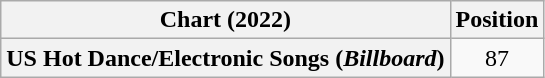<table class="wikitable plainrowheaders" style="text-align:center">
<tr>
<th scope="col">Chart (2022)</th>
<th scope="col">Position</th>
</tr>
<tr>
<th scope="row">US Hot Dance/Electronic Songs (<em>Billboard</em>)</th>
<td>87</td>
</tr>
</table>
